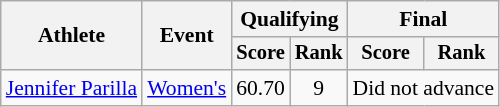<table class=wikitable style=font-size:90%;text-align:center>
<tr>
<th rowspan=2>Athlete</th>
<th rowspan=2>Event</th>
<th colspan=2>Qualifying</th>
<th colspan=2>Final</th>
</tr>
<tr style=font-size:95%>
<th>Score</th>
<th>Rank</th>
<th>Score</th>
<th>Rank</th>
</tr>
<tr>
<td align=left><a href='#'>Jennifer Parilla</a></td>
<td align=left><a href='#'>Women's</a></td>
<td>60.70</td>
<td>9</td>
<td colspan=2>Did not advance</td>
</tr>
</table>
